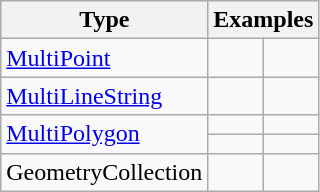<table class="wikitable">
<tr>
<th>Type</th>
<th colspan="2">Examples</th>
</tr>
<tr>
<td><a href='#'>MultiPoint</a></td>
<td></td>
<td></td>
</tr>
<tr>
<td><a href='#'>MultiLineString</a></td>
<td></td>
<td></td>
</tr>
<tr>
<td rowspan="2"><a href='#'>MultiPolygon</a></td>
<td></td>
<td></td>
</tr>
<tr>
<td></td>
<td></td>
</tr>
<tr>
<td>GeometryCollection</td>
<td></td>
<td></td>
</tr>
</table>
